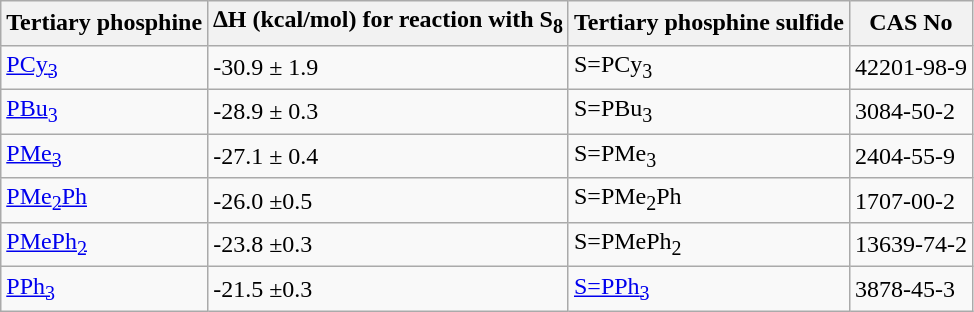<table class="wikitable">
<tr>
<th>Tertiary phosphine</th>
<th>∆H (kcal/mol) for reaction with S<sub>8</sub></th>
<th>Tertiary phosphine sulfide</th>
<th>CAS No</th>
</tr>
<tr>
<td><a href='#'>PCy<sub>3</sub></a></td>
<td>-30.9 ± 1.9</td>
<td>S=PCy<sub>3</sub></td>
<td>42201-98-9</td>
</tr>
<tr>
<td><a href='#'>PBu<sub>3</sub></a></td>
<td>-28.9 ± 0.3</td>
<td>S=PBu<sub>3</sub></td>
<td>3084-50-2</td>
</tr>
<tr>
<td><a href='#'>PMe<sub>3</sub></a></td>
<td>-27.1 ± 0.4</td>
<td>S=PMe<sub>3</sub></td>
<td>2404-55-9</td>
</tr>
<tr>
<td><a href='#'>PMe<sub>2</sub>Ph</a></td>
<td>-26.0 ±0.5</td>
<td>S=PMe<sub>2</sub>Ph</td>
<td>1707-00-2</td>
</tr>
<tr>
<td><a href='#'>PMePh<sub>2</sub></a></td>
<td>-23.8 ±0.3</td>
<td>S=PMePh<sub>2</sub></td>
<td>13639-74-2</td>
</tr>
<tr>
<td><a href='#'>PPh<sub>3</sub></a></td>
<td>-21.5 ±0.3</td>
<td><a href='#'>S=PPh<sub>3</sub></a></td>
<td>3878-45-3</td>
</tr>
</table>
